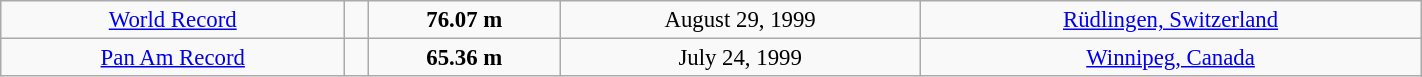<table class="wikitable" style=" text-align:center; font-size:95%;" width="75%">
<tr>
<td><a href='#'>World Record</a></td>
<td></td>
<td><strong>76.07 m </strong></td>
<td>August 29, 1999</td>
<td> <a href='#'>Rüdlingen, Switzerland</a></td>
</tr>
<tr>
<td><a href='#'>Pan Am Record</a></td>
<td></td>
<td><strong>65.36 m </strong></td>
<td>July 24, 1999</td>
<td> <a href='#'>Winnipeg, Canada</a></td>
</tr>
</table>
